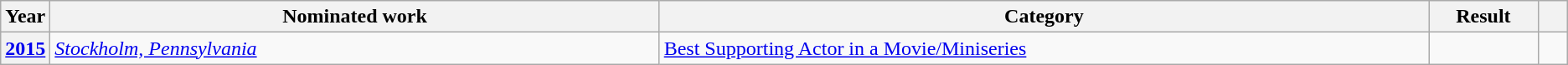<table class=wikitable>
<tr>
<th scope="col" style="width:1em;">Year</th>
<th scope="col" style="width:30em;">Nominated work</th>
<th scope="col" style="width:38em;">Category</th>
<th scope="col" style="width:5em;">Result</th>
<th scope="col" style="width:1em;"></th>
</tr>
<tr>
<th scope="row"><a href='#'>2015</a></th>
<td><em><a href='#'>Stockholm, Pennsylvania</a></em></td>
<td><a href='#'>Best Supporting Actor in a Movie/Miniseries</a></td>
<td></td>
<td style="text-align:center;"></td>
</tr>
</table>
